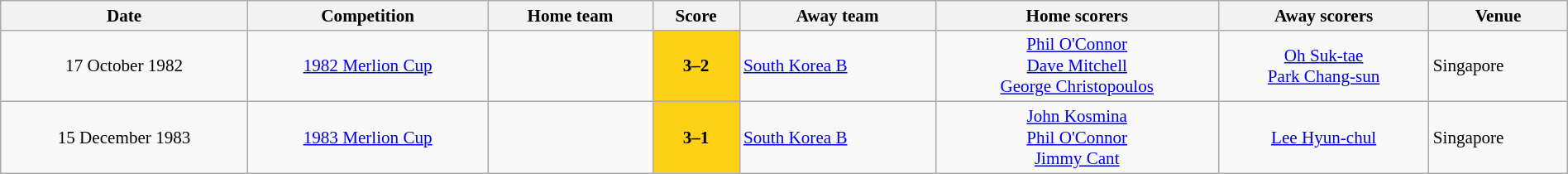<table class="wikitable" style="width:100%; text-align:center; margin:0 ; font-size: 88%">
<tr>
<th>Date</th>
<th>Competition</th>
<th>Home team</th>
<th>Score</th>
<th>Away team</th>
<th>Home scorers</th>
<th>Away scorers</th>
<th>Venue</th>
</tr>
<tr>
<td>17 October 1982</td>
<td><a href='#'>1982 Merlion Cup</a></td>
<td align=right><strong></strong></td>
<td style="background:#fcd116;"><strong><span>3–2</span></strong></td>
<td align=left> <a href='#'>South Korea B</a></td>
<td><a href='#'>Phil O'Connor</a> <br><a href='#'>Dave Mitchell</a> <br><a href='#'>George Christopoulos</a> </td>
<td><a href='#'>Oh Suk-tae</a> <br><a href='#'>Park Chang-sun</a> </td>
<td align=left> Singapore</td>
</tr>
<tr>
<td>15 December 1983</td>
<td><a href='#'>1983 Merlion Cup</a></td>
<td align=right><strong></strong></td>
<td style="background:#fcd116;"><strong><span>3–1</span></strong></td>
<td align=left> <a href='#'>South Korea B</a></td>
<td><a href='#'>John Kosmina</a> <br><a href='#'>Phil O'Connor</a> <br><a href='#'>Jimmy Cant</a> </td>
<td><a href='#'>Lee Hyun-chul</a> </td>
<td align=left> Singapore</td>
</tr>
</table>
